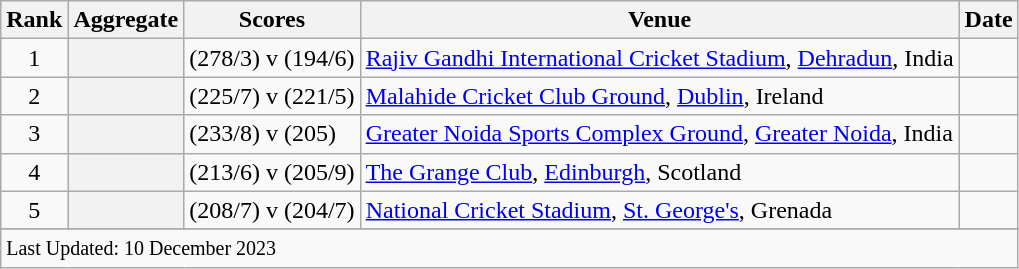<table class="wikitable plainrowheaders sortable">
<tr>
<th scope=col>Rank</th>
<th scope=col>Aggregate</th>
<th scope=col>Scores</th>
<th scope=col>Venue</th>
<th scope=col>Date</th>
</tr>
<tr>
<td align=center>1</td>
<th scope=row style=text-align:center;></th>
<td> (278/3) v  (194/6)</td>
<td><a href='#'>Rajiv Gandhi International Cricket Stadium</a>, <a href='#'>Dehradun</a>, India</td>
<td></td>
</tr>
<tr>
<td align=center>2</td>
<th scope=row style=text-align:center;></th>
<td> (225/7) v  (221/5)</td>
<td><a href='#'>Malahide Cricket Club Ground</a>, <a href='#'>Dublin</a>, Ireland</td>
<td></td>
</tr>
<tr>
<td align=center>3</td>
<th scope=row style=text-align:center;></th>
<td> (233/8) v  (205)</td>
<td><a href='#'>Greater Noida Sports Complex Ground</a>, <a href='#'>Greater Noida</a>, India</td>
<td></td>
</tr>
<tr>
<td align=center>4</td>
<th scope=row style=text-align:center;></th>
<td> (213/6) v  (205/9)</td>
<td><a href='#'>The Grange Club</a>, <a href='#'>Edinburgh</a>, Scotland</td>
<td></td>
</tr>
<tr>
<td align=center>5</td>
<th scope=row style=text-align:center;></th>
<td> (208/7) v  (204/7)</td>
<td><a href='#'>National Cricket Stadium</a>, <a href='#'>St. George's</a>, Grenada</td>
<td></td>
</tr>
<tr>
</tr>
<tr class=sortbottom>
<td colspan=5><small>Last Updated: 10 December 2023</small></td>
</tr>
</table>
